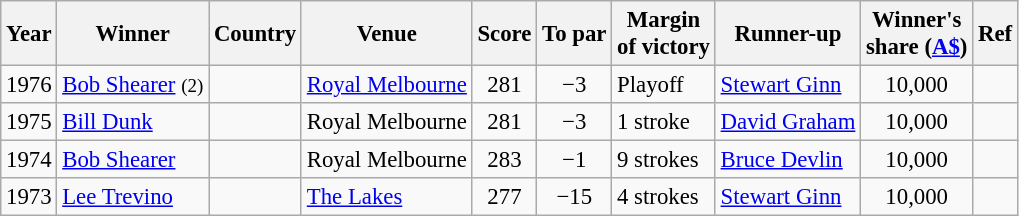<table class=wikitable style="font-size:95%">
<tr>
<th>Year</th>
<th>Winner</th>
<th>Country</th>
<th>Venue</th>
<th>Score</th>
<th>To par</th>
<th>Margin<br>of victory</th>
<th>Runner-up</th>
<th>Winner's<br>share (<a href='#'>A$</a>)</th>
<th>Ref</th>
</tr>
<tr>
<td>1976</td>
<td><a href='#'>Bob Shearer</a> <small>(2)</small></td>
<td></td>
<td><a href='#'>Royal Melbourne</a></td>
<td align=center>281</td>
<td align=center>−3</td>
<td>Playoff</td>
<td> <a href='#'>Stewart Ginn</a></td>
<td align=center>10,000</td>
<td></td>
</tr>
<tr>
<td>1975</td>
<td><a href='#'>Bill Dunk</a></td>
<td></td>
<td>Royal Melbourne</td>
<td align=center>281</td>
<td align=center>−3</td>
<td>1 stroke</td>
<td> <a href='#'>David Graham</a></td>
<td align=center>10,000</td>
<td></td>
</tr>
<tr>
<td>1974</td>
<td><a href='#'>Bob Shearer</a></td>
<td></td>
<td>Royal Melbourne</td>
<td align=center>283</td>
<td align=center>−1</td>
<td>9 strokes</td>
<td> <a href='#'>Bruce Devlin</a></td>
<td align=center>10,000</td>
<td></td>
</tr>
<tr>
<td>1973</td>
<td><a href='#'>Lee Trevino</a></td>
<td></td>
<td><a href='#'>The Lakes</a></td>
<td align=center>277</td>
<td align=center>−15</td>
<td>4 strokes</td>
<td> <a href='#'>Stewart Ginn</a></td>
<td align=center>10,000</td>
<td></td>
</tr>
</table>
